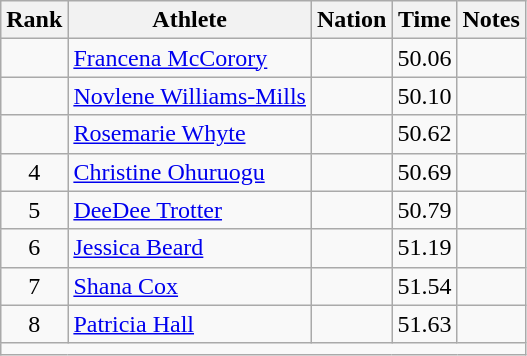<table class="wikitable mw-datatable sortable" style="text-align:center;">
<tr>
<th>Rank</th>
<th>Athlete</th>
<th>Nation</th>
<th>Time</th>
<th>Notes</th>
</tr>
<tr>
<td></td>
<td align=left><a href='#'>Francena McCorory</a></td>
<td align=left></td>
<td>50.06</td>
<td></td>
</tr>
<tr>
<td></td>
<td align=left><a href='#'>Novlene Williams-Mills</a></td>
<td align=left></td>
<td>50.10</td>
<td></td>
</tr>
<tr>
<td></td>
<td align=left><a href='#'>Rosemarie Whyte</a></td>
<td align=left></td>
<td>50.62</td>
<td></td>
</tr>
<tr>
<td>4</td>
<td align=left><a href='#'>Christine Ohuruogu</a></td>
<td align=left></td>
<td>50.69</td>
<td></td>
</tr>
<tr>
<td>5</td>
<td align=left><a href='#'>DeeDee Trotter</a></td>
<td align=left></td>
<td>50.79</td>
<td></td>
</tr>
<tr>
<td>6</td>
<td align=left><a href='#'>Jessica Beard</a></td>
<td align=left></td>
<td>51.19</td>
<td></td>
</tr>
<tr>
<td>7</td>
<td align=left><a href='#'>Shana Cox</a></td>
<td align=left></td>
<td>51.54</td>
<td></td>
</tr>
<tr>
<td>8</td>
<td align=left><a href='#'>Patricia Hall</a></td>
<td align=left></td>
<td>51.63</td>
<td></td>
</tr>
<tr class="sortbottom">
<td colspan=5></td>
</tr>
</table>
